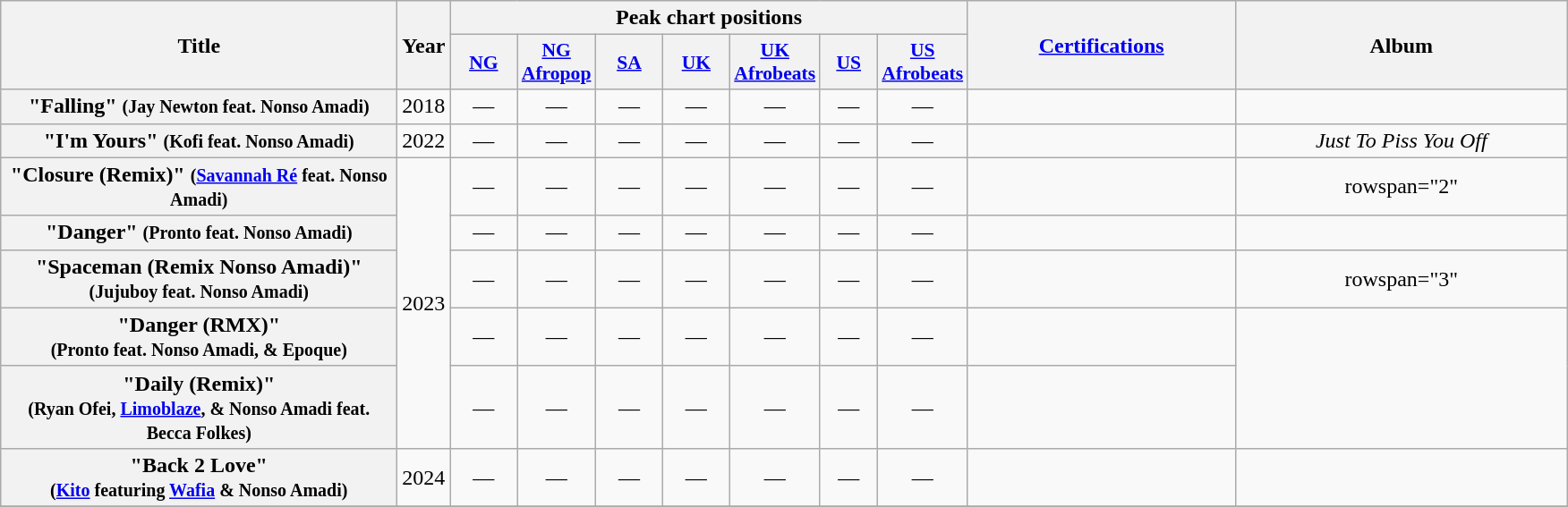<table class="wikitable plainrowheaders" style="text-align:center;">
<tr>
<th scope="col" rowspan="2" style="width:18em;">Title</th>
<th scope="col" rowspan="2" style="width:1em;">Year</th>
<th scope="col" colspan="7">Peak chart positions</th>
<th scope="col" rowspan="2" style="width:12em;"><a href='#'>Certifications</a></th>
<th scope="col" rowspan="2" style="width:15em;">Album</th>
</tr>
<tr>
<th scope="col" style="width:3em;font-size:90%;"><a href='#'>NG</a><br></th>
<th scope="col" style="width:3em;font-size:90%;"><a href='#'>NG<br>Afropop</a></th>
<th scope="col" style="width:3em;font-size:90%;"><a href='#'>SA</a><br></th>
<th scope="col" style="width:3em;font-size:90%;"><a href='#'>UK</a><br></th>
<th scope="col" style="width:3em;font-size:90%;"><a href='#'>UK<br>Afrobeats</a></th>
<th scope="col" style="width:2.5em;font-size:90%;"><a href='#'>US</a><br></th>
<th scope="col" style="width:3em;font-size:90%;"><a href='#'>US<br>Afrobeats</a></th>
</tr>
<tr>
<th scope="row">"Falling" <small>(Jay Newton feat. Nonso Amadi)</small></th>
<td rowspan="1">2018</td>
<td>—</td>
<td>—</td>
<td>—</td>
<td>—</td>
<td>—</td>
<td>—</td>
<td>—</td>
<td></td>
<td></td>
</tr>
<tr>
<th scope="row">"I'm Yours" <small>(Kofi feat. Nonso Amadi)</small></th>
<td rowspan="1">2022</td>
<td>—</td>
<td>—</td>
<td>—</td>
<td>—</td>
<td>—</td>
<td>—</td>
<td>—</td>
<td></td>
<td><em>Just To Piss You Off</em></td>
</tr>
<tr>
<th scope="row">"Closure (Remix)" <small>(<a href='#'>Savannah Ré</a> feat. Nonso Amadi)</small></th>
<td rowspan="5">2023</td>
<td>—</td>
<td>—</td>
<td>—</td>
<td>—</td>
<td>—</td>
<td>—</td>
<td>—</td>
<td></td>
<td>rowspan="2" </td>
</tr>
<tr>
<th scope="row">"Danger" <small>(Pronto feat. Nonso Amadi)</small></th>
<td>—</td>
<td>—</td>
<td>—</td>
<td>—</td>
<td>—</td>
<td>—</td>
<td>—</td>
<td></td>
</tr>
<tr>
<th scope="row">"Spaceman (Remix Nonso Amadi)"<br><small> (Jujuboy feat. Nonso Amadi)</small></th>
<td>—</td>
<td>—</td>
<td>—</td>
<td>—</td>
<td>—</td>
<td>—</td>
<td>—</td>
<td></td>
<td>rowspan="3" </td>
</tr>
<tr>
<th scope="row">"Danger (RMX)"<br><small>(Pronto feat. Nonso Amadi, & Epoque)</small></th>
<td>—</td>
<td>—</td>
<td>—</td>
<td>—</td>
<td>—</td>
<td>—</td>
<td>—</td>
<td></td>
</tr>
<tr>
<th scope="row">"Daily (Remix)"<br><small>(Ryan Ofei, <a href='#'>Limoblaze</a>, & Nonso Amadi feat. Becca Folkes)</small></th>
<td>—</td>
<td>—</td>
<td>—</td>
<td>—</td>
<td>—</td>
<td>—</td>
<td>—</td>
<td></td>
</tr>
<tr>
<th scope="row">"Back 2 Love" <br><small>(<a href='#'>Kito</a> featuring <a href='#'>Wafia</a> & Nonso Amadi)</small></th>
<td>2024</td>
<td>—</td>
<td>—</td>
<td>—</td>
<td>—</td>
<td>—</td>
<td>—</td>
<td>—</td>
<td></td>
<td></td>
</tr>
<tr>
</tr>
</table>
